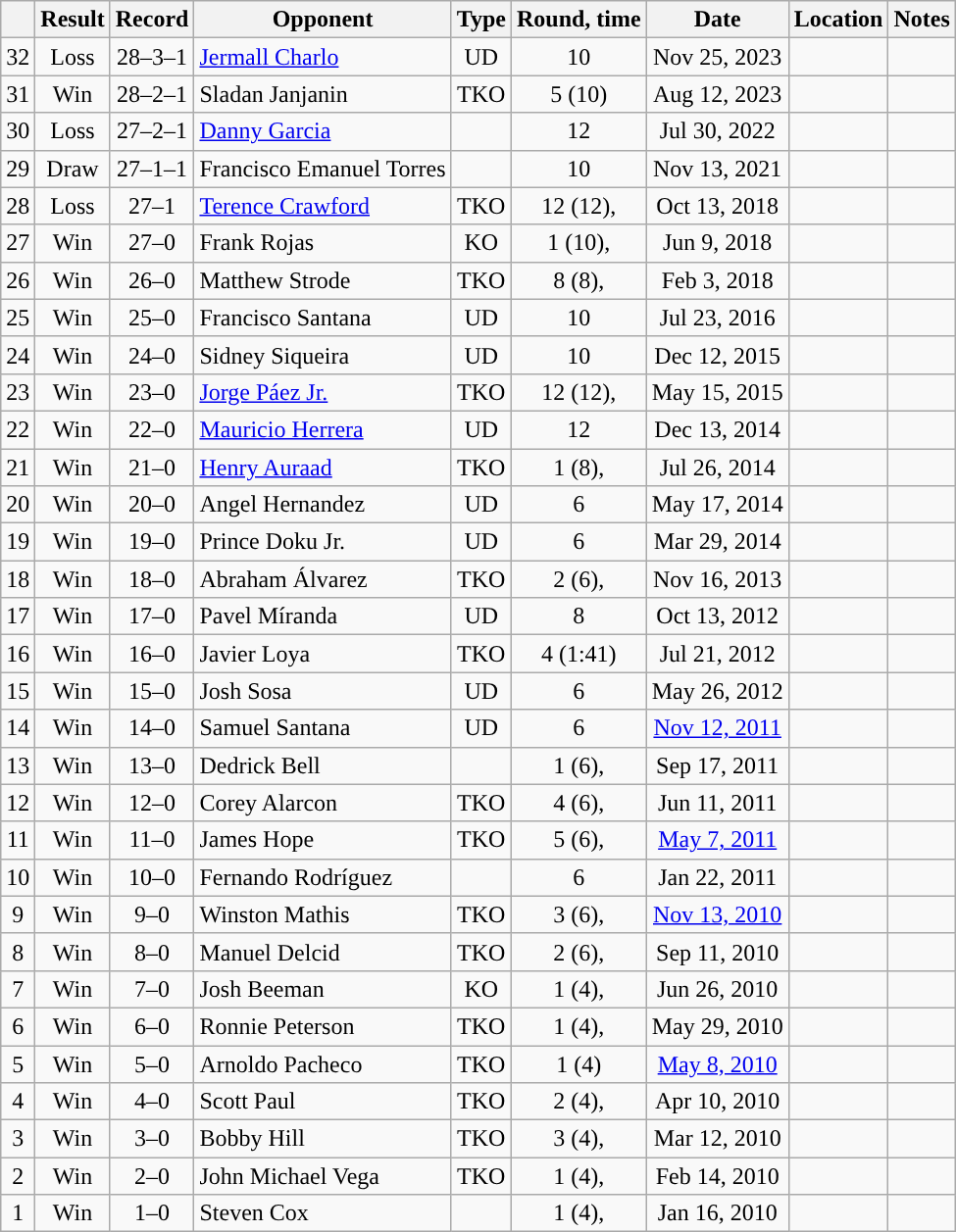<table class="wikitable" style="text-align:center">
<tr>
<th></th>
<th>Result</th>
<th>Record</th>
<th>Opponent</th>
<th>Type</th>
<th>Round, time</th>
<th>Date</th>
<th>Location</th>
<th>Notes</th>
</tr>
<tr>
<td>32</td>
<td>Loss</td>
<td>28–3–1</td>
<td align=left><a href='#'>Jermall Charlo</a></td>
<td>UD</td>
<td>10</td>
<td>Nov 25, 2023</td>
<td align=left></td>
<td align=left></td>
</tr>
<tr>
<td>31</td>
<td>Win</td>
<td>28–2–1</td>
<td align=left>Sladan Janjanin</td>
<td>TKO</td>
<td>5 (10)</td>
<td>Aug 12, 2023</td>
<td align=left></td>
<td align=left></td>
</tr>
<tr>
<td>30</td>
<td>Loss</td>
<td>27–2–1</td>
<td align=left><a href='#'>Danny Garcia</a></td>
<td></td>
<td>12</td>
<td>Jul 30, 2022</td>
<td align=left></td>
<td align=left></td>
</tr>
<tr>
<td>29</td>
<td>Draw</td>
<td>27–1–1</td>
<td align=left>Francisco Emanuel Torres</td>
<td></td>
<td>10</td>
<td>Nov 13, 2021</td>
<td align=left></td>
<td align=left></td>
</tr>
<tr>
<td>28</td>
<td>Loss</td>
<td>27–1</td>
<td align=left><a href='#'>Terence Crawford</a></td>
<td>TKO</td>
<td>12 (12), </td>
<td>Oct 13, 2018</td>
<td align=left></td>
<td align=left></td>
</tr>
<tr>
<td>27</td>
<td>Win</td>
<td>27–0</td>
<td align=left>Frank Rojas</td>
<td>KO</td>
<td>1 (10), </td>
<td>Jun 9, 2018</td>
<td align=left></td>
<td align=left></td>
</tr>
<tr>
<td>26</td>
<td>Win</td>
<td>26–0</td>
<td align=left>Matthew Strode</td>
<td>TKO</td>
<td>8 (8), </td>
<td>Feb 3, 2018</td>
<td align=left></td>
<td align=left></td>
</tr>
<tr>
<td>25</td>
<td>Win</td>
<td>25–0</td>
<td align=left>Francisco Santana</td>
<td>UD</td>
<td>10</td>
<td>Jul 23, 2016</td>
<td align=left></td>
<td align=left></td>
</tr>
<tr>
<td>24</td>
<td>Win</td>
<td>24–0</td>
<td align=left>Sidney Siqueira</td>
<td>UD</td>
<td>10</td>
<td>Dec 12, 2015</td>
<td align=left></td>
<td align=left></td>
</tr>
<tr>
<td>23</td>
<td>Win</td>
<td>23–0</td>
<td align=left><a href='#'>Jorge Páez Jr.</a></td>
<td>TKO</td>
<td>12 (12), </td>
<td>May 15, 2015</td>
<td align=left></td>
<td align=left></td>
</tr>
<tr>
<td>22</td>
<td>Win</td>
<td>22–0</td>
<td align=left><a href='#'>Mauricio Herrera</a></td>
<td>UD</td>
<td>12</td>
<td>Dec 13, 2014</td>
<td align=left></td>
<td align=left></td>
</tr>
<tr>
<td>21</td>
<td>Win</td>
<td>21–0</td>
<td align=left><a href='#'>Henry Auraad</a></td>
<td>TKO</td>
<td>1 (8), </td>
<td>Jul 26, 2014</td>
<td align=left></td>
<td align=left></td>
</tr>
<tr>
<td>20</td>
<td>Win</td>
<td>20–0</td>
<td align=left>Angel Hernandez</td>
<td>UD</td>
<td>6</td>
<td>May 17, 2014</td>
<td align=left></td>
<td align=left></td>
</tr>
<tr>
<td>19</td>
<td>Win</td>
<td>19–0</td>
<td align=left>Prince Doku Jr.</td>
<td>UD</td>
<td>6</td>
<td>Mar 29, 2014</td>
<td align=left></td>
<td align=left></td>
</tr>
<tr>
<td>18</td>
<td>Win</td>
<td>18–0</td>
<td align=left>Abraham Álvarez</td>
<td>TKO</td>
<td>2 (6), </td>
<td>Nov 16, 2013</td>
<td align=left></td>
<td align=left></td>
</tr>
<tr>
<td>17</td>
<td>Win</td>
<td>17–0</td>
<td align=left>Pavel Míranda</td>
<td>UD</td>
<td>8</td>
<td>Oct 13, 2012</td>
<td align=left></td>
<td align=left></td>
</tr>
<tr>
<td>16</td>
<td>Win</td>
<td>16–0</td>
<td align=left>Javier Loya</td>
<td>TKO</td>
<td>4 (1:41)</td>
<td>Jul 21, 2012</td>
<td align=left></td>
<td align=left></td>
</tr>
<tr>
<td>15</td>
<td>Win</td>
<td>15–0</td>
<td align=left>Josh Sosa</td>
<td>UD</td>
<td>6</td>
<td>May 26, 2012</td>
<td align=left></td>
<td align=left></td>
</tr>
<tr>
<td>14</td>
<td>Win</td>
<td>14–0</td>
<td align=left>Samuel Santana</td>
<td>UD</td>
<td>6</td>
<td><a href='#'>Nov 12, 2011</a></td>
<td align=left></td>
<td align=left></td>
</tr>
<tr>
<td>13</td>
<td>Win</td>
<td>13–0</td>
<td align=left>Dedrick Bell</td>
<td></td>
<td>1 (6), </td>
<td>Sep 17, 2011</td>
<td align=left></td>
<td align=left></td>
</tr>
<tr>
<td>12</td>
<td>Win</td>
<td>12–0</td>
<td align=left>Corey Alarcon</td>
<td>TKO</td>
<td>4 (6), </td>
<td>Jun 11, 2011</td>
<td align=left></td>
<td align=left></td>
</tr>
<tr>
<td>11</td>
<td>Win</td>
<td>11–0</td>
<td align=left>James Hope</td>
<td>TKO</td>
<td>5 (6), </td>
<td><a href='#'>May 7, 2011</a></td>
<td align=left></td>
<td align=left></td>
</tr>
<tr>
<td>10</td>
<td>Win</td>
<td>10–0</td>
<td align=left>Fernando Rodríguez</td>
<td></td>
<td>6</td>
<td>Jan 22, 2011</td>
<td align=left></td>
<td align=left></td>
</tr>
<tr>
<td>9</td>
<td>Win</td>
<td>9–0</td>
<td align=left>Winston Mathis</td>
<td>TKO</td>
<td>3 (6), </td>
<td><a href='#'>Nov 13, 2010</a></td>
<td align=left></td>
<td align=left></td>
</tr>
<tr>
<td>8</td>
<td>Win</td>
<td>8–0</td>
<td align=left>Manuel Delcid</td>
<td>TKO</td>
<td>2 (6), </td>
<td>Sep 11, 2010</td>
<td align=left></td>
<td align=left></td>
</tr>
<tr>
<td>7</td>
<td>Win</td>
<td>7–0</td>
<td align=left>Josh Beeman</td>
<td>KO</td>
<td>1 (4), </td>
<td>Jun 26, 2010</td>
<td align=left></td>
<td align=left></td>
</tr>
<tr>
<td>6</td>
<td>Win</td>
<td>6–0</td>
<td align=left>Ronnie Peterson</td>
<td>TKO</td>
<td>1 (4), </td>
<td>May 29, 2010</td>
<td align=left></td>
<td align=left></td>
</tr>
<tr>
<td>5</td>
<td>Win</td>
<td>5–0</td>
<td align=left>Arnoldo Pacheco</td>
<td>TKO</td>
<td>1 (4)</td>
<td><a href='#'>May 8, 2010</a></td>
<td align=left></td>
<td align=left></td>
</tr>
<tr>
<td>4</td>
<td>Win</td>
<td>4–0</td>
<td align=left>Scott Paul</td>
<td>TKO</td>
<td>2 (4), </td>
<td>Apr 10, 2010</td>
<td align=left></td>
<td align=left></td>
</tr>
<tr>
<td>3</td>
<td>Win</td>
<td>3–0</td>
<td align=left>Bobby Hill</td>
<td>TKO</td>
<td>3 (4), </td>
<td>Mar 12, 2010</td>
<td align=left></td>
<td align=left></td>
</tr>
<tr>
<td>2</td>
<td>Win</td>
<td>2–0</td>
<td align=left>John Michael Vega</td>
<td>TKO</td>
<td>1 (4), </td>
<td>Feb 14, 2010</td>
<td align=left></td>
<td align=left></td>
</tr>
<tr>
<td>1</td>
<td>Win</td>
<td>1–0</td>
<td align=left>Steven Cox</td>
<td></td>
<td>1 (4), </td>
<td>Jan 16, 2010</td>
<td align=left></td>
<td align=left></td>
</tr>
</table>
